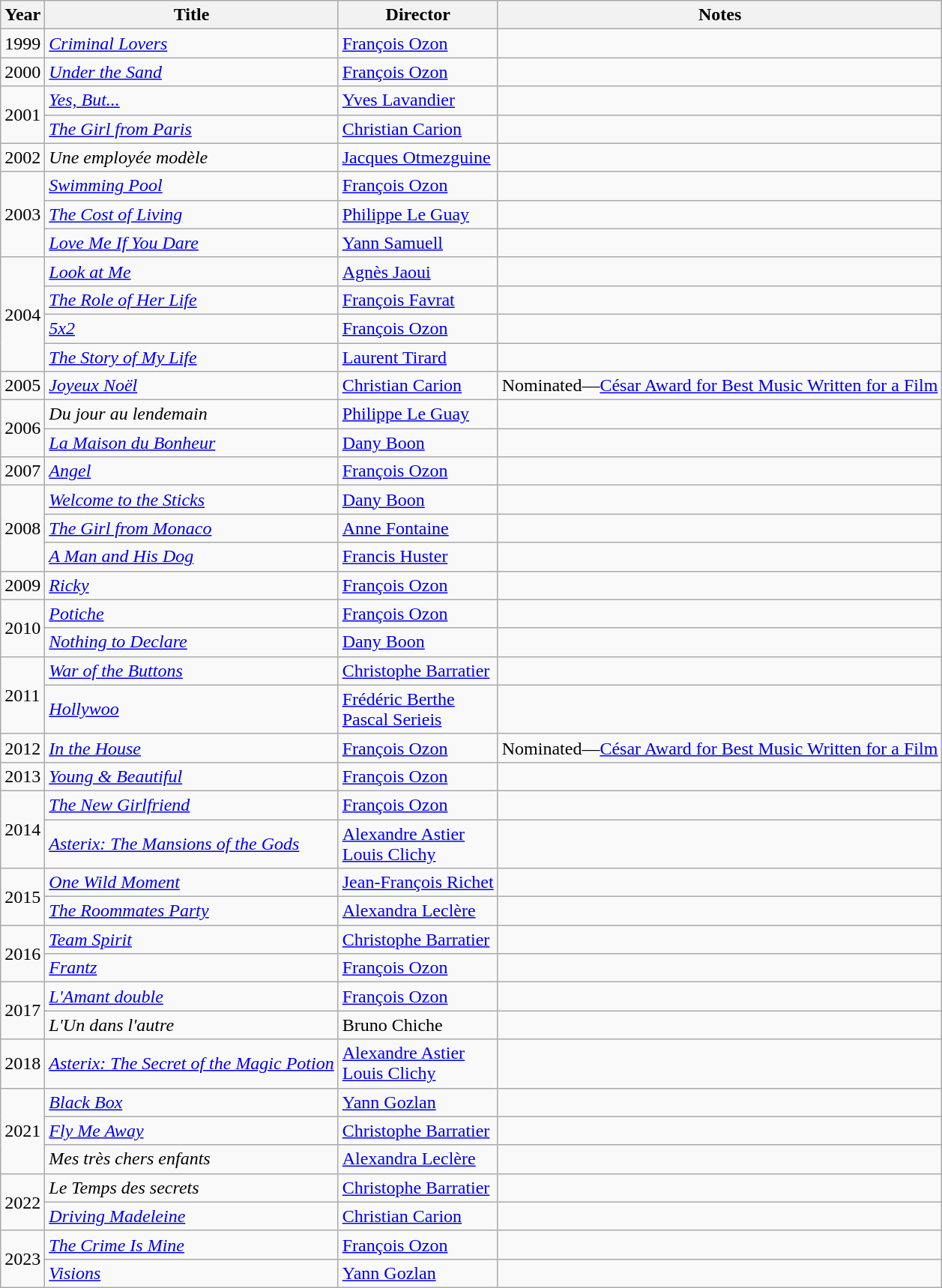<table class="wikitable sortable">
<tr>
<th>Year</th>
<th>Title</th>
<th>Director</th>
<th class="unsortable">Notes</th>
</tr>
<tr>
<td>1999</td>
<td><em><a href='#'>Criminal Lovers</a></em></td>
<td><a href='#'>François Ozon</a></td>
<td></td>
</tr>
<tr>
<td>2000</td>
<td><em><a href='#'>Under the Sand</a></em></td>
<td><a href='#'>François Ozon</a></td>
<td></td>
</tr>
<tr>
<td rowspan="2">2001</td>
<td><em><a href='#'>Yes, But...</a></em></td>
<td><a href='#'>Yves Lavandier</a></td>
<td></td>
</tr>
<tr>
<td><em><a href='#'>The Girl from Paris</a></em></td>
<td><a href='#'>Christian Carion</a></td>
<td></td>
</tr>
<tr>
<td>2002</td>
<td><em>Une employée modèle</em></td>
<td><a href='#'>Jacques Otmezguine</a></td>
<td></td>
</tr>
<tr>
<td rowspan="3">2003</td>
<td><em><a href='#'>Swimming Pool</a></em></td>
<td><a href='#'>François Ozon</a></td>
<td></td>
</tr>
<tr>
<td><em><a href='#'>The Cost of Living</a></em></td>
<td><a href='#'>Philippe Le Guay</a></td>
<td></td>
</tr>
<tr>
<td><em><a href='#'>Love Me If You Dare</a></em></td>
<td><a href='#'>Yann Samuell</a></td>
<td></td>
</tr>
<tr>
<td rowspan="4">2004</td>
<td><em><a href='#'>Look at Me</a></em></td>
<td><a href='#'>Agnès Jaoui</a></td>
<td></td>
</tr>
<tr>
<td><em><a href='#'>The Role of Her Life</a></em></td>
<td><a href='#'>François Favrat</a></td>
<td></td>
</tr>
<tr>
<td><em><a href='#'>5x2</a></em></td>
<td><a href='#'>François Ozon</a></td>
<td></td>
</tr>
<tr>
<td><em><a href='#'>The Story of My Life</a></em></td>
<td><a href='#'>Laurent Tirard</a></td>
<td></td>
</tr>
<tr>
<td>2005</td>
<td><em><a href='#'>Joyeux Noël</a></em></td>
<td><a href='#'>Christian Carion</a></td>
<td>Nominated—<a href='#'>César Award for Best Music Written for a Film</a></td>
</tr>
<tr>
<td rowspan="2">2006</td>
<td><em>Du jour au lendemain</em></td>
<td><a href='#'>Philippe Le Guay</a></td>
<td></td>
</tr>
<tr>
<td><em><a href='#'>La Maison du Bonheur</a></em></td>
<td><a href='#'>Dany Boon</a></td>
<td></td>
</tr>
<tr>
<td>2007</td>
<td><em><a href='#'>Angel</a></em></td>
<td><a href='#'>François Ozon</a></td>
<td></td>
</tr>
<tr>
<td rowspan="3">2008</td>
<td><em><a href='#'>Welcome to the Sticks</a></em></td>
<td><a href='#'>Dany Boon</a></td>
<td></td>
</tr>
<tr>
<td><em><a href='#'>The Girl from Monaco</a></em></td>
<td><a href='#'>Anne Fontaine</a></td>
<td></td>
</tr>
<tr>
<td><em><a href='#'>A Man and His Dog</a></em></td>
<td><a href='#'>Francis Huster</a></td>
<td></td>
</tr>
<tr>
<td>2009</td>
<td><em><a href='#'>Ricky</a></em></td>
<td><a href='#'>François Ozon</a></td>
<td></td>
</tr>
<tr>
<td rowspan="2">2010</td>
<td><em><a href='#'>Potiche</a></em></td>
<td><a href='#'>François Ozon</a></td>
<td></td>
</tr>
<tr>
<td><em><a href='#'>Nothing to Declare</a></em></td>
<td><a href='#'>Dany Boon</a></td>
<td></td>
</tr>
<tr>
<td rowspan="2">2011</td>
<td><em><a href='#'>War of the Buttons</a></em></td>
<td><a href='#'>Christophe Barratier</a></td>
<td></td>
</tr>
<tr>
<td><em><a href='#'>Hollywoo</a></em></td>
<td><a href='#'>Frédéric Berthe</a><br><a href='#'>Pascal Serieis</a></td>
<td></td>
</tr>
<tr>
<td>2012</td>
<td><em><a href='#'>In the House</a></em></td>
<td><a href='#'>François Ozon</a></td>
<td>Nominated—<a href='#'>César Award for Best Music Written for a Film</a></td>
</tr>
<tr>
<td>2013</td>
<td><em><a href='#'>Young & Beautiful</a></em></td>
<td><a href='#'>François Ozon</a></td>
<td></td>
</tr>
<tr>
<td rowspan="2">2014</td>
<td><em><a href='#'>The New Girlfriend</a></em></td>
<td><a href='#'>François Ozon</a></td>
<td></td>
</tr>
<tr>
<td><em><a href='#'>Asterix: The Mansions of the Gods</a></em></td>
<td><a href='#'>Alexandre Astier</a><br><a href='#'>Louis Clichy</a></td>
<td></td>
</tr>
<tr>
<td rowspan="2">2015</td>
<td><em><a href='#'>One Wild Moment</a></em></td>
<td><a href='#'>Jean-François Richet</a></td>
<td></td>
</tr>
<tr>
<td><em><a href='#'>The Roommates Party</a></em></td>
<td><a href='#'>Alexandra Leclère</a></td>
<td></td>
</tr>
<tr>
<td rowspan="2">2016</td>
<td><em><a href='#'>Team Spirit</a></em></td>
<td><a href='#'>Christophe Barratier</a></td>
<td></td>
</tr>
<tr>
<td><em><a href='#'>Frantz</a></em></td>
<td><a href='#'>François Ozon</a></td>
<td></td>
</tr>
<tr>
<td rowspan="2">2017</td>
<td><em><a href='#'>L'Amant double</a></em></td>
<td><a href='#'>François Ozon</a></td>
<td></td>
</tr>
<tr>
<td><em>L'Un dans l'autre</em></td>
<td>Bruno Chiche</td>
<td></td>
</tr>
<tr>
<td>2018</td>
<td><em><a href='#'>Asterix: The Secret of the Magic Potion</a></em></td>
<td><a href='#'>Alexandre Astier</a><br><a href='#'>Louis Clichy</a></td>
<td></td>
</tr>
<tr>
<td rowspan="3">2021</td>
<td><em><a href='#'>Black Box</a></em></td>
<td><a href='#'>Yann Gozlan</a></td>
<td></td>
</tr>
<tr>
<td><em><a href='#'>Fly Me Away</a></em></td>
<td><a href='#'>Christophe Barratier</a></td>
<td></td>
</tr>
<tr>
<td><em>Mes très chers enfants</em></td>
<td><a href='#'>Alexandra Leclère</a></td>
<td></td>
</tr>
<tr>
<td rowspan="2">2022</td>
<td><em>Le Temps des secrets</em></td>
<td><a href='#'>Christophe Barratier</a></td>
<td></td>
</tr>
<tr>
<td><em><a href='#'>Driving Madeleine</a></em></td>
<td><a href='#'>Christian Carion</a></td>
<td></td>
</tr>
<tr>
<td rowspan="2">2023</td>
<td><em><a href='#'>The Crime Is Mine</a></em></td>
<td><a href='#'>François Ozon</a></td>
<td></td>
</tr>
<tr>
<td><em><a href='#'>Visions</a></em></td>
<td><a href='#'>Yann Gozlan</a></td>
<td></td>
</tr>
</table>
